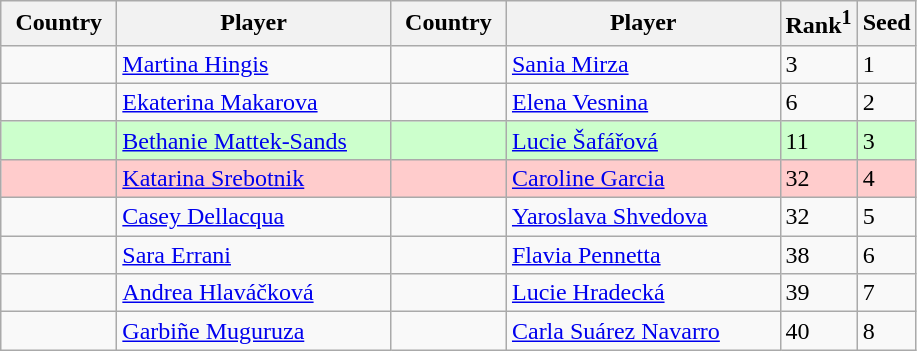<table class="sortable wikitable">
<tr>
<th width="70">Country</th>
<th width="175">Player</th>
<th width="70">Country</th>
<th width="175">Player</th>
<th>Rank<sup>1</sup></th>
<th>Seed</th>
</tr>
<tr>
<td></td>
<td><a href='#'>Martina Hingis</a></td>
<td></td>
<td><a href='#'>Sania Mirza</a></td>
<td>3</td>
<td>1</td>
</tr>
<tr>
<td></td>
<td><a href='#'>Ekaterina Makarova</a></td>
<td></td>
<td><a href='#'>Elena Vesnina</a></td>
<td>6</td>
<td>2</td>
</tr>
<tr style="background:#cfc;">
<td></td>
<td><a href='#'>Bethanie Mattek-Sands</a></td>
<td></td>
<td><a href='#'>Lucie Šafářová</a></td>
<td>11</td>
<td>3</td>
</tr>
<tr style="background:#fcc;">
<td></td>
<td><a href='#'>Katarina Srebotnik</a></td>
<td></td>
<td><a href='#'>Caroline Garcia</a></td>
<td>32</td>
<td>4</td>
</tr>
<tr>
<td></td>
<td><a href='#'>Casey Dellacqua</a></td>
<td></td>
<td><a href='#'>Yaroslava Shvedova</a></td>
<td>32</td>
<td>5</td>
</tr>
<tr>
<td></td>
<td><a href='#'>Sara Errani</a></td>
<td></td>
<td><a href='#'>Flavia Pennetta</a></td>
<td>38</td>
<td>6</td>
</tr>
<tr>
<td></td>
<td><a href='#'>Andrea Hlaváčková</a></td>
<td></td>
<td><a href='#'>Lucie Hradecká</a></td>
<td>39</td>
<td>7</td>
</tr>
<tr>
<td></td>
<td><a href='#'>Garbiñe Muguruza</a></td>
<td></td>
<td><a href='#'>Carla Suárez Navarro</a></td>
<td>40</td>
<td>8</td>
</tr>
</table>
